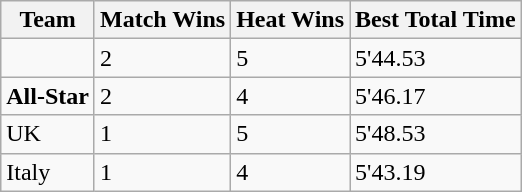<table class="wikitable">
<tr>
<th>Team</th>
<th>Match Wins</th>
<th>Heat Wins</th>
<th>Best Total Time</th>
</tr>
<tr>
<td><strong></strong></td>
<td>2</td>
<td>5</td>
<td>5'44.53</td>
</tr>
<tr>
<td><strong> All-Star</strong></td>
<td>2</td>
<td>4</td>
<td>5'46.17</td>
</tr>
<tr>
<td> UK</td>
<td>1</td>
<td>5</td>
<td>5'48.53</td>
</tr>
<tr>
<td> Italy</td>
<td>1</td>
<td>4</td>
<td>5'43.19</td>
</tr>
</table>
